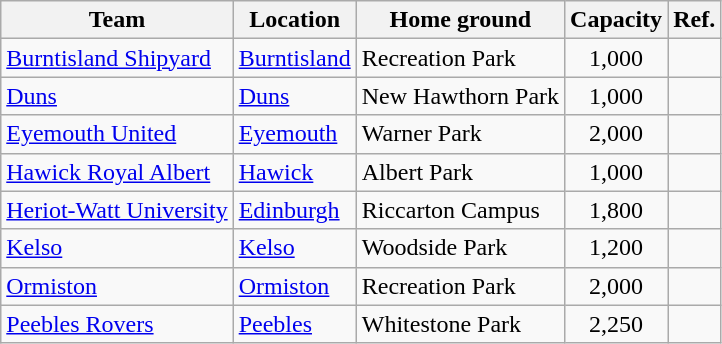<table class="wikitable sortable">
<tr>
<th>Team</th>
<th>Location</th>
<th>Home ground</th>
<th>Capacity</th>
<th>Ref.</th>
</tr>
<tr>
<td><a href='#'>Burntisland Shipyard</a></td>
<td><a href='#'>Burntisland</a></td>
<td>Recreation Park</td>
<td align=center>1,000</td>
<td></td>
</tr>
<tr>
<td><a href='#'>Duns</a></td>
<td><a href='#'>Duns</a></td>
<td>New Hawthorn Park</td>
<td align=center>1,000</td>
<td></td>
</tr>
<tr>
<td><a href='#'>Eyemouth United</a></td>
<td><a href='#'>Eyemouth</a></td>
<td>Warner Park</td>
<td align=center>2,000</td>
<td></td>
</tr>
<tr>
<td><a href='#'>Hawick Royal Albert</a></td>
<td><a href='#'>Hawick</a></td>
<td>Albert Park</td>
<td align=center>1,000</td>
<td></td>
</tr>
<tr>
<td><a href='#'>Heriot-Watt University</a></td>
<td><a href='#'>Edinburgh</a></td>
<td>Riccarton Campus</td>
<td align=center>1,800</td>
<td></td>
</tr>
<tr>
<td><a href='#'>Kelso</a></td>
<td><a href='#'>Kelso</a></td>
<td>Woodside Park</td>
<td align=center>1,200</td>
<td></td>
</tr>
<tr>
<td><a href='#'>Ormiston</a></td>
<td><a href='#'>Ormiston</a></td>
<td>Recreation Park</td>
<td align=center>2,000</td>
<td></td>
</tr>
<tr>
<td><a href='#'>Peebles Rovers</a></td>
<td><a href='#'>Peebles</a></td>
<td>Whitestone Park</td>
<td align=center>2,250</td>
<td></td>
</tr>
</table>
